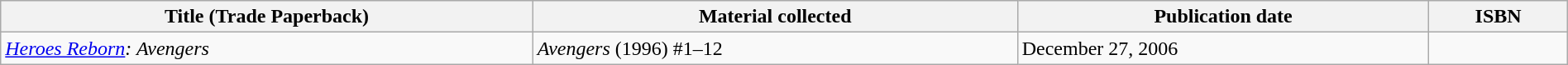<table class="wikitable" style="width:100%;">
<tr>
<th>Title (Trade Paperback)</th>
<th>Material collected</th>
<th>Publication date</th>
<th>ISBN</th>
</tr>
<tr>
<td><em><a href='#'>Heroes Reborn</a>: Avengers</em></td>
<td><em>Avengers</em> (1996) #1–12</td>
<td>December 27, 2006</td>
<td style=white-space:nowrap></td>
</tr>
</table>
